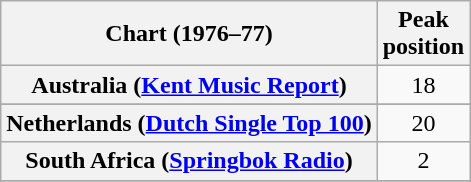<table class="wikitable sortable plainrowheaders">
<tr>
<th scope="col">Chart (1976–77)</th>
<th scope="col">Peak<br>position</th>
</tr>
<tr>
<th scope="row">Australia (<a href='#'>Kent Music Report</a>)</th>
<td align="center">18</td>
</tr>
<tr>
</tr>
<tr>
</tr>
<tr>
</tr>
<tr>
</tr>
<tr>
</tr>
<tr>
<th scope="row">Netherlands (<a href='#'>Dutch Single Top 100</a>)</th>
<td align="center">20</td>
</tr>
<tr>
<th scope="row">South Africa (<a href='#'>Springbok Radio</a>)</th>
<td align="center">2</td>
</tr>
<tr>
</tr>
<tr>
</tr>
<tr>
</tr>
</table>
